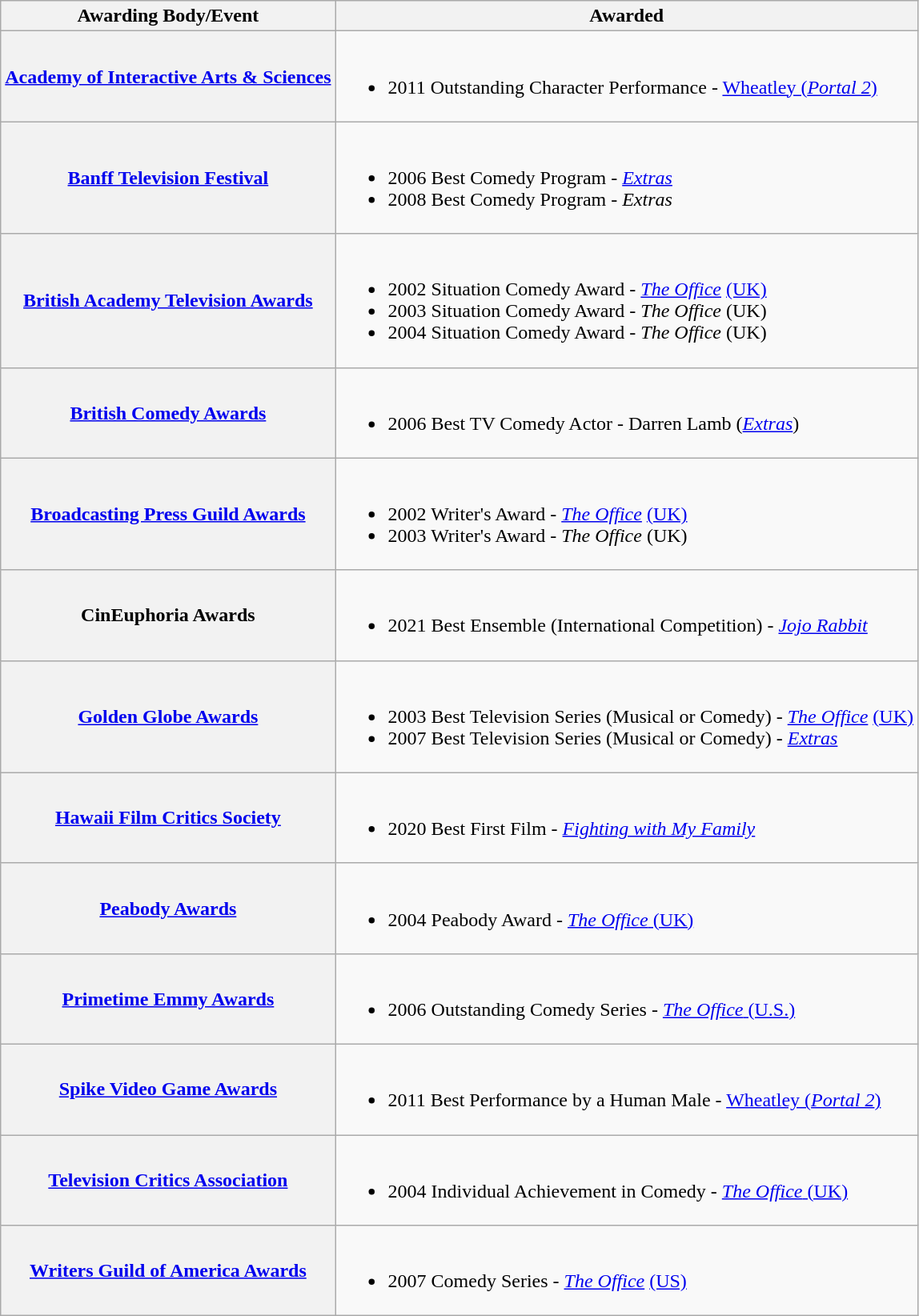<table class="wikitable">
<tr>
<th>Awarding Body/Event</th>
<th>Awarded</th>
</tr>
<tr>
<th><a href='#'>Academy of Interactive Arts & Sciences</a></th>
<td><br><ul><li>2011 Outstanding Character Performance - <a href='#'>Wheatley (<em>Portal 2</em>)</a></li></ul></td>
</tr>
<tr>
<th><a href='#'>Banff Television Festival</a></th>
<td><br><ul><li>2006 Best Comedy Program - <em><a href='#'>Extras</a></em></li><li>2008 Best Comedy Program - <em>Extras</em></li></ul></td>
</tr>
<tr>
<th><a href='#'>British Academy Television Awards</a></th>
<td><br><ul><li>2002 Situation Comedy Award - <em><a href='#'>The Office</a></em> <a href='#'>(UK)</a></li><li>2003 Situation Comedy Award - <em>The Office</em> (UK)</li><li>2004 Situation Comedy Award - <em>The Office</em> (UK)</li></ul></td>
</tr>
<tr>
<th><a href='#'>British Comedy Awards</a></th>
<td><br><ul><li>2006 Best TV Comedy Actor - Darren Lamb (<em><a href='#'>Extras</a></em>)</li></ul></td>
</tr>
<tr>
<th><a href='#'>Broadcasting Press Guild Awards</a></th>
<td><br><ul><li>2002 Writer's Award - <em><a href='#'>The Office</a></em> <a href='#'>(UK)</a></li><li>2003 Writer's Award - <em>The Office</em> (UK)</li></ul></td>
</tr>
<tr>
<th>CinEuphoria Awards</th>
<td><br><ul><li>2021 Best Ensemble (International Competition) - <em><a href='#'>Jojo Rabbit</a></em></li></ul></td>
</tr>
<tr>
<th><a href='#'>Golden Globe Awards</a></th>
<td><br><ul><li>2003 Best Television Series (Musical or Comedy) - <em><a href='#'>The Office</a></em> <a href='#'>(UK)</a></li><li>2007 Best Television Series (Musical or Comedy) - <em><a href='#'>Extras</a></em></li></ul></td>
</tr>
<tr>
<th><a href='#'>Hawaii Film Critics Society</a></th>
<td><br><ul><li>2020 Best First Film - <em><a href='#'>Fighting with My Family</a></em></li></ul></td>
</tr>
<tr>
<th><a href='#'>Peabody Awards</a></th>
<td><br><ul><li>2004 Peabody Award - <a href='#'><em>The Office</em> (UK)</a></li></ul></td>
</tr>
<tr>
<th><a href='#'>Primetime Emmy Awards</a></th>
<td><br><ul><li>2006 Outstanding Comedy Series - <a href='#'><em>The Office</em> (U.S.)</a></li></ul></td>
</tr>
<tr>
<th><a href='#'>Spike Video Game Awards</a></th>
<td><br><ul><li>2011 Best Performance by a Human Male - <a href='#'>Wheatley (<em>Portal 2</em>)</a></li></ul></td>
</tr>
<tr>
<th><a href='#'>Television Critics Association</a></th>
<td><br><ul><li>2004 Individual Achievement in Comedy - <a href='#'><em>The Office</em> (UK)</a></li></ul></td>
</tr>
<tr>
<th><a href='#'>Writers Guild of America Awards</a></th>
<td><br><ul><li>2007 Comedy Series - <em><a href='#'>The Office</a></em> <a href='#'>(US)</a></li></ul></td>
</tr>
</table>
